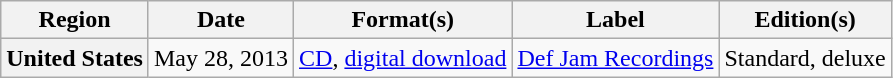<table class="wikitable plainrowheaders">
<tr>
<th scope="col">Region</th>
<th scope="col">Date</th>
<th scope="col">Format(s)</th>
<th scope="col">Label</th>
<th scope="col">Edition(s)</th>
</tr>
<tr>
<th scope="row">United States</th>
<td>May 28, 2013</td>
<td><a href='#'>CD</a>, <a href='#'>digital download</a></td>
<td><a href='#'>Def Jam Recordings</a></td>
<td>Standard, deluxe</td>
</tr>
</table>
